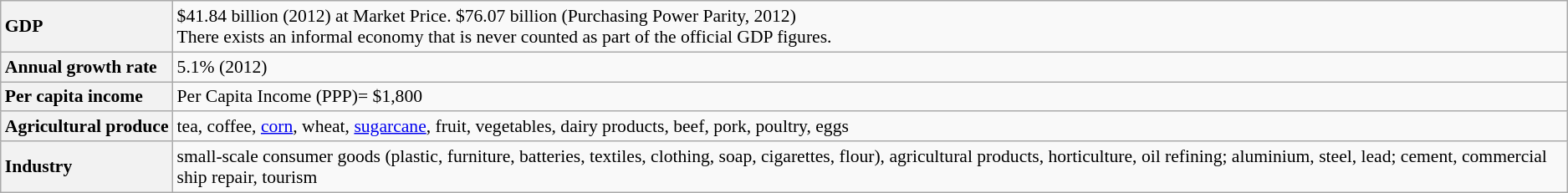<table class="wikitable" style="font-size:90%;">
<tr>
<th style="text-align:left;">GDP</th>
<td>$41.84 billion (2012) at Market Price. $76.07 billion (Purchasing Power Parity, 2012)<br>There exists an informal economy that is never counted as part of the official GDP figures.</td>
</tr>
<tr>
<th style="text-align:left;">Annual growth rate</th>
<td>5.1% (2012)</td>
</tr>
<tr>
<th style="text-align:left;">Per capita income</th>
<td>Per Capita Income (PPP)= $1,800</td>
</tr>
<tr>
<th style="text-align:left;">Agricultural produce</th>
<td>tea, coffee, <a href='#'>corn</a>, wheat, <a href='#'>sugarcane</a>, fruit, vegetables, dairy products, beef, pork, poultry, eggs</td>
</tr>
<tr>
<th style="text-align:left;">Industry</th>
<td>small-scale consumer goods (plastic, furniture, batteries, textiles, clothing, soap, cigarettes, flour), agricultural products, horticulture, oil refining; aluminium, steel, lead; cement, commercial ship repair, tourism</td>
</tr>
</table>
